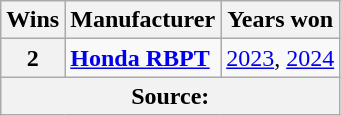<table class="wikitable">
<tr>
<th>Wins</th>
<th>Manufacturer</th>
<th>Years won</th>
</tr>
<tr>
<th>2</th>
<td> <strong><a href='#'>Honda RBPT</a></strong></td>
<td><a href='#'>2023</a>, <a href='#'>2024</a></td>
</tr>
<tr>
<th colspan=3>Source:</th>
</tr>
</table>
